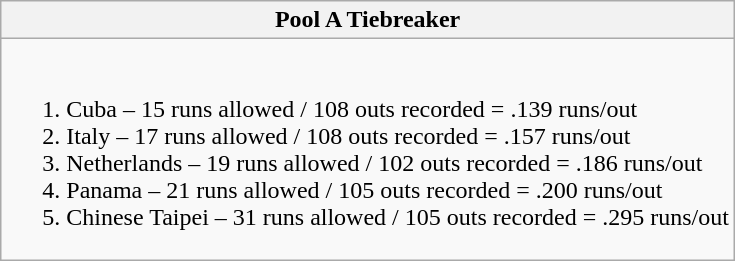<table class="wikitable">
<tr>
<th> Pool A Tiebreaker</th>
</tr>
<tr>
<td><br><ol><li>Cuba – 15 runs allowed / 108 outs recorded = .139 runs/out</li><li>Italy – 17 runs allowed / 108 outs recorded = .157 runs/out</li><li>Netherlands – 19 runs allowed / 102 outs recorded = .186 runs/out</li><li>Panama – 21 runs allowed / 105 outs recorded = .200 runs/out</li><li>Chinese Taipei – 31 runs allowed / 105 outs recorded = .295 runs/out</li></ol></td>
</tr>
</table>
